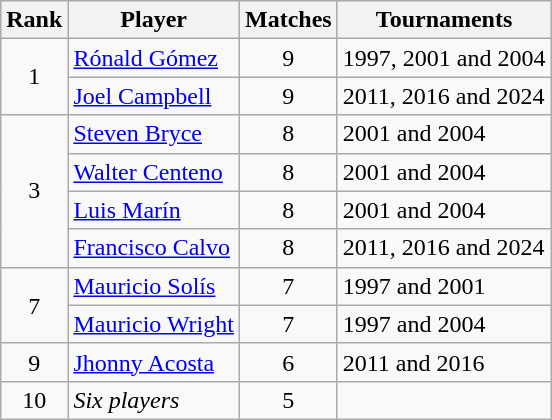<table class="wikitable" style="text-align: left;">
<tr>
<th>Rank</th>
<th>Player</th>
<th>Matches</th>
<th>Tournaments</th>
</tr>
<tr>
<td rowspan=2 align=center>1</td>
<td><a href='#'>Rónald Gómez</a></td>
<td align=center>9</td>
<td>1997, 2001 and 2004</td>
</tr>
<tr>
<td><a href='#'>Joel Campbell</a></td>
<td align=center>9</td>
<td>2011, 2016 and 2024</td>
</tr>
<tr>
<td rowspan=4 align=center>3</td>
<td><a href='#'>Steven Bryce</a></td>
<td align=center>8</td>
<td>2001 and 2004</td>
</tr>
<tr>
<td><a href='#'>Walter Centeno</a></td>
<td align=center>8</td>
<td>2001 and 2004</td>
</tr>
<tr>
<td><a href='#'>Luis Marín</a></td>
<td align=center>8</td>
<td>2001 and 2004</td>
</tr>
<tr>
<td><a href='#'>Francisco Calvo</a></td>
<td align=center>8</td>
<td>2011, 2016 and 2024</td>
</tr>
<tr>
<td rowspan=2 align=center>7</td>
<td><a href='#'>Mauricio Solís</a></td>
<td align=center>7</td>
<td>1997 and 2001</td>
</tr>
<tr>
<td><a href='#'>Mauricio Wright</a></td>
<td align=center>7</td>
<td>1997 and 2004</td>
</tr>
<tr>
<td align=center>9</td>
<td><a href='#'>Jhonny Acosta</a></td>
<td align=center>6</td>
<td>2011 and 2016</td>
</tr>
<tr>
<td align=center>10</td>
<td><em>Six players</em></td>
<td align=center>5</td>
<td></td>
</tr>
</table>
